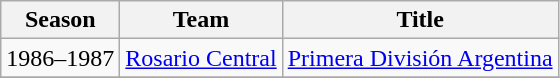<table class="wikitable">
<tr>
<th>Season</th>
<th>Team</th>
<th>Title</th>
</tr>
<tr>
<td>1986–1987</td>
<td><a href='#'>Rosario Central</a></td>
<td><a href='#'>Primera División Argentina</a></td>
</tr>
<tr>
</tr>
</table>
